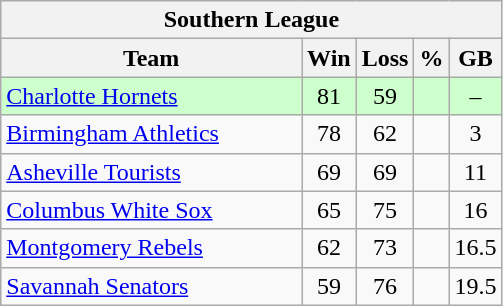<table class="wikitable">
<tr>
<th colspan="5">Southern League</th>
</tr>
<tr>
<th width="60%">Team</th>
<th>Win</th>
<th>Loss</th>
<th>%</th>
<th>GB</th>
</tr>
<tr align=center bgcolor=ccffcc>
<td align=left><a href='#'>Charlotte Hornets</a></td>
<td>81</td>
<td>59</td>
<td></td>
<td>–</td>
</tr>
<tr align=center>
<td align=left><a href='#'>Birmingham Athletics</a></td>
<td>78</td>
<td>62</td>
<td></td>
<td>3</td>
</tr>
<tr align=center>
<td align=left><a href='#'>Asheville Tourists</a></td>
<td>69</td>
<td>69</td>
<td></td>
<td>11</td>
</tr>
<tr align=center>
<td align=left><a href='#'>Columbus White Sox</a></td>
<td>65</td>
<td>75</td>
<td></td>
<td>16</td>
</tr>
<tr align=center>
<td align=left><a href='#'>Montgomery Rebels</a></td>
<td>62</td>
<td>73</td>
<td></td>
<td>16.5</td>
</tr>
<tr align=center>
<td align=left><a href='#'>Savannah Senators</a></td>
<td>59</td>
<td>76</td>
<td></td>
<td>19.5</td>
</tr>
</table>
